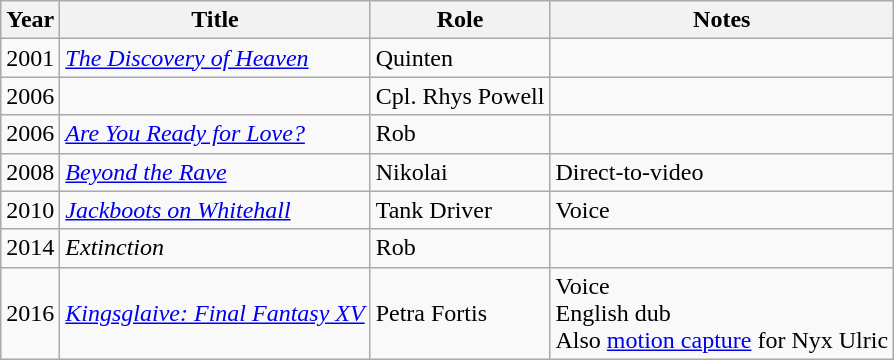<table class="wikitable sortable">
<tr>
<th>Year</th>
<th>Title</th>
<th>Role</th>
<th>Notes</th>
</tr>
<tr>
<td>2001</td>
<td><em><a href='#'>The Discovery of Heaven</a></em></td>
<td>Quinten</td>
<td></td>
</tr>
<tr>
<td>2006</td>
<td><em></em></td>
<td>Cpl. Rhys Powell</td>
<td></td>
</tr>
<tr>
<td>2006</td>
<td><em><a href='#'>Are You Ready for Love?</a></em></td>
<td>Rob</td>
<td></td>
</tr>
<tr>
<td>2008</td>
<td><em><a href='#'>Beyond the Rave</a></em></td>
<td>Nikolai</td>
<td>Direct-to-video</td>
</tr>
<tr>
<td>2010</td>
<td><em><a href='#'>Jackboots on Whitehall</a></em></td>
<td>Tank Driver</td>
<td>Voice</td>
</tr>
<tr>
<td>2014</td>
<td><em>Extinction</em></td>
<td>Rob</td>
<td></td>
</tr>
<tr>
<td>2016</td>
<td><em><a href='#'>Kingsglaive: Final Fantasy XV</a></em></td>
<td>Petra Fortis</td>
<td>Voice<br>English dub<br>Also <a href='#'>motion capture</a> for Nyx Ulric</td>
</tr>
</table>
